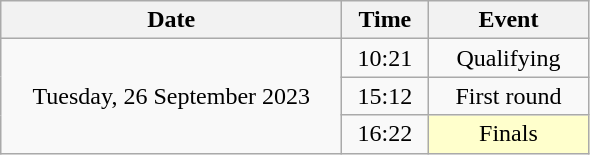<table class = "wikitable" style="text-align:center;">
<tr>
<th width=220>Date</th>
<th width=50>Time</th>
<th width=100>Event</th>
</tr>
<tr>
<td rowspan=3>Tuesday, 26 September 2023</td>
<td>10:21</td>
<td>Qualifying</td>
</tr>
<tr>
<td>15:12</td>
<td>First round</td>
</tr>
<tr>
<td>16:22</td>
<td bgcolor=ffffcc>Finals</td>
</tr>
</table>
